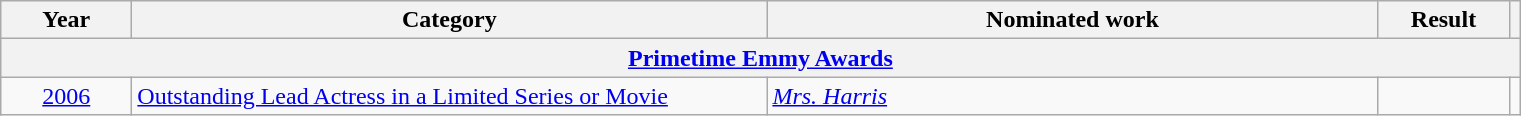<table class=wikitable>
<tr>
<th scope="col" style="width:5em;">Year</th>
<th scope="col" style="width:26em;">Category</th>
<th scope="col" style="width:25em;">Nominated work</th>
<th scope="col" style="width:5em;">Result</th>
<th></th>
</tr>
<tr>
<th colspan=5><a href='#'>Primetime Emmy Awards</a></th>
</tr>
<tr>
<td style="text-align:center;"><a href='#'>2006</a></td>
<td><a href='#'>Outstanding Lead Actress in a Limited Series or Movie</a></td>
<td><em><a href='#'>Mrs. Harris</a></em></td>
<td></td>
<td style="text-align:center;"></td>
</tr>
</table>
